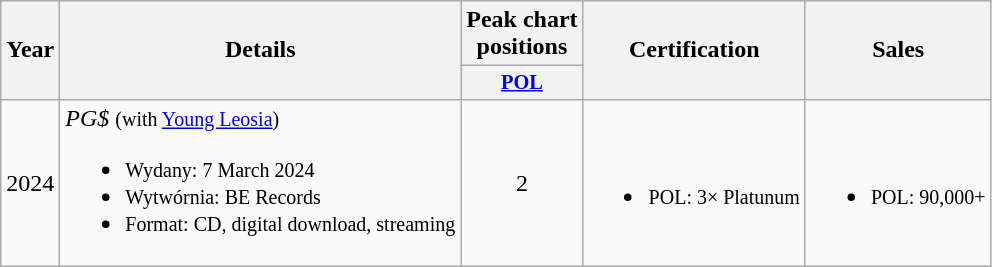<table class="wikitable" style="text-align:center;">
<tr>
<th rowspan="2">Year</th>
<th rowspan="2">Details</th>
<th>Peak chart<br>positions</th>
<th rowspan="2">Certification</th>
<th rowspan="2">Sales</th>
</tr>
<tr>
<th style="font-size:85%;"><a href='#'>POL</a><br></th>
</tr>
<tr>
<td>2024</td>
<td align="left"><em>PG$</em> <small>(with <a href='#'>Young Leosia</a>)</small><br><ul><li><small>Wydany: 7 March 2024</small></li><li><small>Wytwórnia: BE Records</small></li><li><small>Format: CD, digital download, streaming</small></li></ul></td>
<td>2</td>
<td align="left"><br><ul><li><small>POL: 3× Platunum</small></li></ul></td>
<td align="left"><br><ul><li><small>POL: 90,000+</small></li></ul></td>
</tr>
</table>
